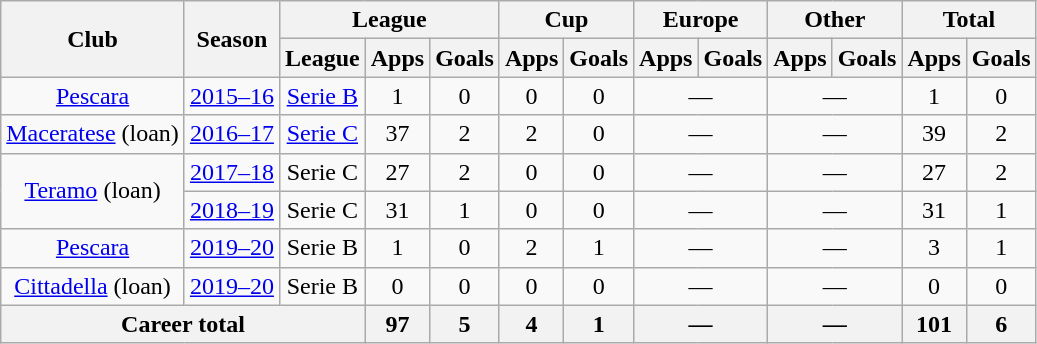<table class="wikitable" style="text-align: center;">
<tr>
<th rowspan="2">Club</th>
<th rowspan="2">Season</th>
<th colspan="3">League</th>
<th colspan="2">Cup</th>
<th colspan="2">Europe</th>
<th colspan="2">Other</th>
<th colspan="2">Total</th>
</tr>
<tr>
<th>League</th>
<th>Apps</th>
<th>Goals</th>
<th>Apps</th>
<th>Goals</th>
<th>Apps</th>
<th>Goals</th>
<th>Apps</th>
<th>Goals</th>
<th>Apps</th>
<th>Goals</th>
</tr>
<tr>
<td><a href='#'>Pescara</a></td>
<td><a href='#'>2015–16</a></td>
<td><a href='#'>Serie B</a></td>
<td>1</td>
<td>0</td>
<td>0</td>
<td>0</td>
<td colspan="2">—</td>
<td colspan="2">—</td>
<td>1</td>
<td>0</td>
</tr>
<tr>
<td><a href='#'>Maceratese</a> (loan)</td>
<td><a href='#'>2016–17</a></td>
<td><a href='#'>Serie C</a></td>
<td>37</td>
<td>2</td>
<td>2</td>
<td>0</td>
<td colspan="2">—</td>
<td colspan="2">—</td>
<td>39</td>
<td>2</td>
</tr>
<tr>
<td rowspan="2"><a href='#'>Teramo</a> (loan)</td>
<td><a href='#'>2017–18</a></td>
<td>Serie C</td>
<td>27</td>
<td>2</td>
<td>0</td>
<td>0</td>
<td colspan="2">—</td>
<td colspan="2">—</td>
<td>27</td>
<td>2</td>
</tr>
<tr>
<td><a href='#'>2018–19</a></td>
<td>Serie C</td>
<td>31</td>
<td>1</td>
<td>0</td>
<td>0</td>
<td colspan="2">—</td>
<td colspan="2">—</td>
<td>31</td>
<td>1</td>
</tr>
<tr>
<td><a href='#'>Pescara</a></td>
<td><a href='#'>2019–20</a></td>
<td>Serie B</td>
<td>1</td>
<td>0</td>
<td>2</td>
<td>1</td>
<td colspan="2">—</td>
<td colspan="2">—</td>
<td>3</td>
<td>1</td>
</tr>
<tr>
<td><a href='#'>Cittadella</a> (loan)</td>
<td><a href='#'>2019–20</a></td>
<td>Serie B</td>
<td>0</td>
<td>0</td>
<td>0</td>
<td>0</td>
<td colspan="2">—</td>
<td colspan="2">—</td>
<td>0</td>
<td>0</td>
</tr>
<tr>
<th colspan="3">Career total</th>
<th>97</th>
<th>5</th>
<th>4</th>
<th>1</th>
<th colspan="2">—</th>
<th colspan="2">—</th>
<th>101</th>
<th>6</th>
</tr>
</table>
